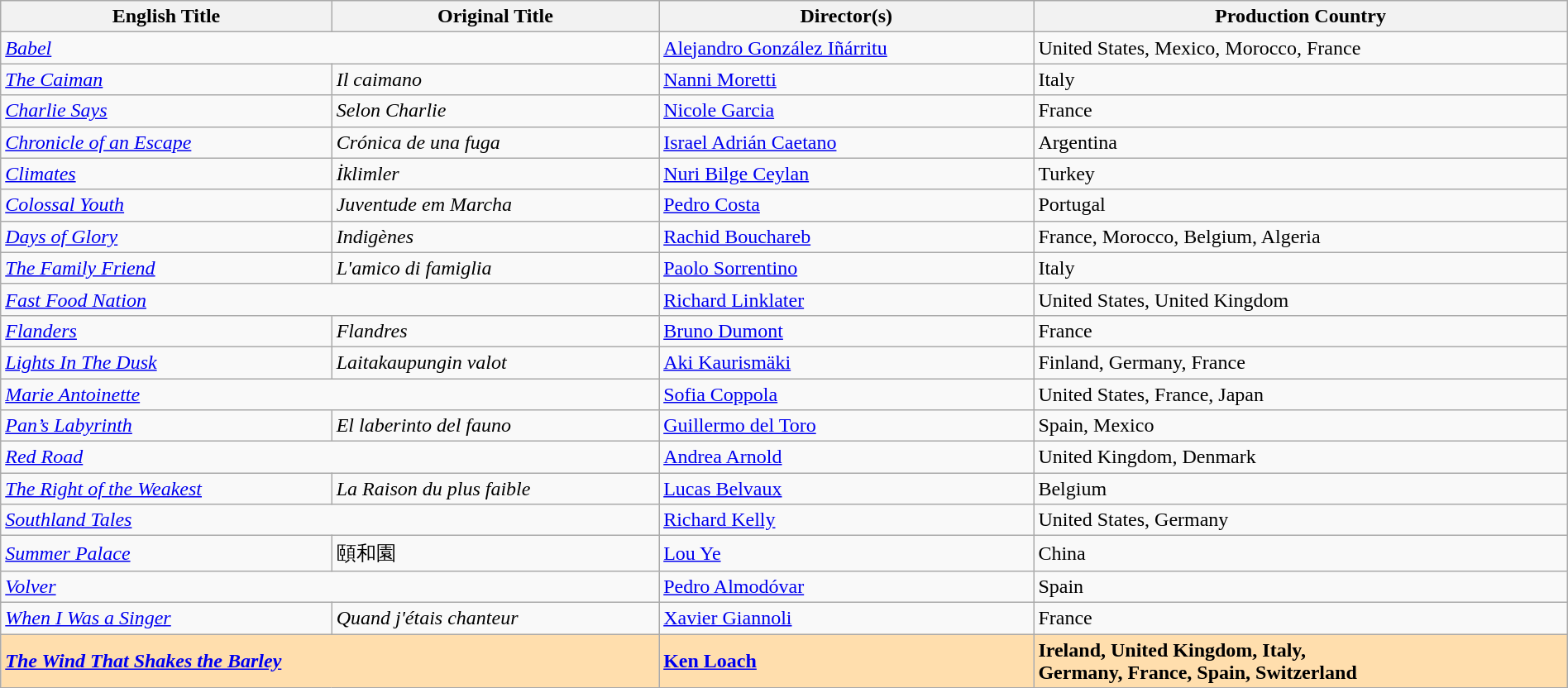<table class="wikitable" width="100%" cellpadding="5">
<tr>
<th scope="col">English Title</th>
<th scope="col">Original Title</th>
<th scope="col">Director(s)</th>
<th scope="col">Production Country</th>
</tr>
<tr>
<td colspan="2"><em><a href='#'>Babel</a></em></td>
<td data-sort-value="Iñárritu"><a href='#'>Alejandro González Iñárritu</a></td>
<td>United States, Mexico, Morocco, France</td>
</tr>
<tr>
<td><em><a href='#'>The Caiman</a></em></td>
<td><em>Il caimano</em></td>
<td data-sort-value="“Moretti”"><a href='#'>Nanni Moretti</a></td>
<td>Italy</td>
</tr>
<tr>
<td><em><a href='#'>Charlie Says</a></em></td>
<td><em>Selon Charlie</em></td>
<td data-sort-value="“Garcia”"><a href='#'>Nicole Garcia</a></td>
<td>France</td>
</tr>
<tr>
<td><em><a href='#'>Chronicle of an Escape</a></em></td>
<td><em>Crónica de una fuga</em></td>
<td data-sort-value="“Caetano”"><a href='#'>Israel Adrián Caetano</a></td>
<td>Argentina</td>
</tr>
<tr>
<td><em><a href='#'>Climates</a></em></td>
<td><em>İklimler</em></td>
<td data-sort-value="“Ceylan”"><a href='#'>Nuri Bilge Ceylan</a></td>
<td>Turkey</td>
</tr>
<tr>
<td><em><a href='#'>Colossal Youth</a></em></td>
<td><em>Juventude em Marcha</em></td>
<td data-sort-value="“Costa”"><a href='#'>Pedro Costa</a></td>
<td>Portugal</td>
</tr>
<tr>
<td><em><a href='#'>Days of Glory</a></em></td>
<td><em>Indigènes</em></td>
<td data-sort-value="“Bouchareb”"><a href='#'>Rachid Bouchareb</a></td>
<td>France, Morocco, Belgium, Algeria</td>
</tr>
<tr>
<td><em><a href='#'>The Family Friend</a></em></td>
<td><em>L'amico di famiglia</em></td>
<td data-sort-value="“Sorrentino”"><a href='#'>Paolo Sorrentino</a></td>
<td>Italy</td>
</tr>
<tr>
<td colspan="2"><em><a href='#'>Fast Food Nation</a></em></td>
<td data-sort-value="“Linklater”"><a href='#'>Richard Linklater</a></td>
<td>United States, United Kingdom</td>
</tr>
<tr>
<td><em><a href='#'>Flanders</a></em></td>
<td><em>Flandres</em></td>
<td data-sort-value="“Dumont”"><a href='#'>Bruno Dumont</a></td>
<td>France</td>
</tr>
<tr>
<td><em><a href='#'>Lights In The Dusk</a></em></td>
<td><em>Laitakaupungin valot</em></td>
<td data-sort-value="“Kaurismäki”"><a href='#'>Aki Kaurismäki</a></td>
<td>Finland, Germany, France</td>
</tr>
<tr>
<td colspan="2"><em><a href='#'>Marie Antoinette</a></em></td>
<td data-sort-value="“Coppola”"><a href='#'>Sofia Coppola</a></td>
<td>United States, France, Japan</td>
</tr>
<tr>
<td><em><a href='#'>Pan’s Labyrinth</a></em></td>
<td><em>El laberinto del fauno</em></td>
<td data-sort-value="“del" Toro”><a href='#'>Guillermo del Toro</a></td>
<td>Spain, Mexico</td>
</tr>
<tr>
<td colspan="2"><em><a href='#'>Red Road</a></em></td>
<td data-sort-value="“Arnold”"><a href='#'>Andrea Arnold</a></td>
<td>United Kingdom, Denmark</td>
</tr>
<tr>
<td><em><a href='#'>The Right of the Weakest</a></em></td>
<td><em>La Raison du plus faible</em></td>
<td data-sort-value="“Belvaux”"><a href='#'>Lucas Belvaux</a></td>
<td>Belgium</td>
</tr>
<tr>
<td colspan="2"><em><a href='#'>Southland Tales</a></em></td>
<td data-sort-value="“Kelly”"><a href='#'>Richard Kelly</a></td>
<td>United States, Germany</td>
</tr>
<tr>
<td><em><a href='#'>Summer Palace</a></em></td>
<td>頤和園</td>
<td data-sort-value="“Ye”"><a href='#'>Lou Ye</a></td>
<td>China</td>
</tr>
<tr>
<td colspan="2"><em><a href='#'>Volver</a></em></td>
<td data-sort-value="“Almodovar”"><a href='#'>Pedro Almodóvar</a></td>
<td>Spain</td>
</tr>
<tr>
<td><em><a href='#'>When I Was a Singer</a></em></td>
<td><em>Quand j'étais chanteur</em></td>
<td data-sort-value="“Giannoli”"><a href='#'>Xavier Giannoli</a></td>
<td>France</td>
</tr>
<tr style="background:#FFDEAD">
<td colspan="2"><strong><em><a href='#'>The Wind That Shakes the Barley</a></em></strong></td>
<td data-sort-value="“Loach”"><strong><a href='#'>Ken Loach</a></strong></td>
<td><strong>Ireland, United Kingdom, Italy,<br>Germany, France, Spain, Switzerland</strong></td>
</tr>
</table>
